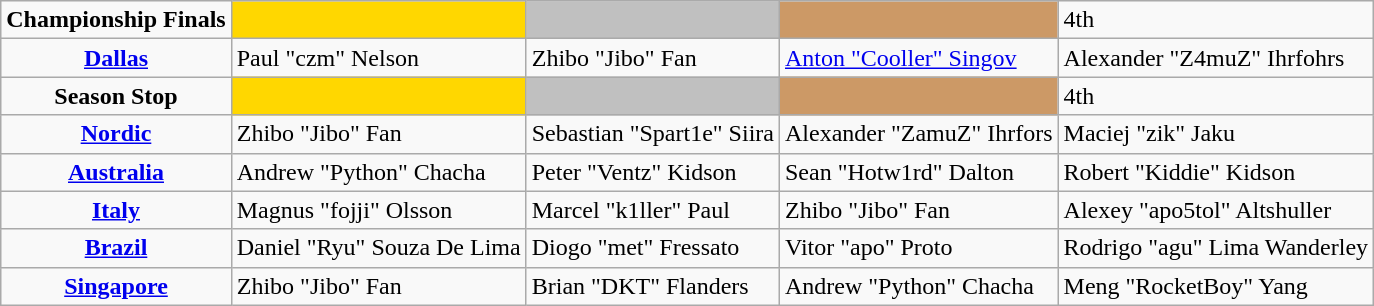<table class="wikitable" style="text-align:left">
<tr>
<td style="text-align:center"><strong>Championship Finals</strong></td>
<td style="text-align:center; background:gold;"></td>
<td style="text-align:center; background:silver;"></td>
<td style="text-align:center; background:#c96;"></td>
<td>4th</td>
</tr>
<tr>
<td style="text-align:center"> <strong><a href='#'>Dallas</a></strong></td>
<td> Paul "czm" Nelson</td>
<td> Zhibo "Jibo" Fan</td>
<td> <a href='#'>Anton "Cooller" Singov</a></td>
<td> Alexander "Z4muZ" Ihrfohrs</td>
</tr>
<tr>
<td style="text-align:center"><strong>Season Stop</strong></td>
<td style="text-align:center; background:gold;"></td>
<td style="text-align:center; background:silver;"></td>
<td style="text-align:center; background:#c96;"></td>
<td>4th</td>
</tr>
<tr>
<td style="text-align:center"><strong><a href='#'>Nordic</a></strong></td>
<td> Zhibo "Jibo" Fan</td>
<td> Sebastian "Spart1e" Siira</td>
<td> Alexander "ZamuZ" Ihrfors</td>
<td> Maciej "zik" Jaku</td>
</tr>
<tr>
<td style="text-align:center"> <strong><a href='#'>Australia</a></strong></td>
<td> Andrew "Python" Chacha</td>
<td> Peter "Ventz" Kidson</td>
<td> Sean "Hotw1rd" Dalton</td>
<td> Robert "Kiddie" Kidson</td>
</tr>
<tr>
<td style="text-align:center"> <strong><a href='#'>Italy</a></strong></td>
<td> Magnus "fojji" Olsson</td>
<td> Marcel "k1ller" Paul</td>
<td> Zhibo "Jibo" Fan</td>
<td> Alexey "apo5tol" Altshuller</td>
</tr>
<tr>
<td style="text-align:center"> <strong><a href='#'>Brazil</a></strong></td>
<td> Daniel "Ryu" Souza De Lima</td>
<td> Diogo "met" Fressato</td>
<td> Vitor "apo" Proto</td>
<td> Rodrigo "agu" Lima Wanderley</td>
</tr>
<tr>
<td style="text-align:center"> <strong><a href='#'>Singapore</a></strong></td>
<td> Zhibo "Jibo" Fan</td>
<td> Brian "DKT" Flanders</td>
<td> Andrew "Python" Chacha</td>
<td> Meng "RocketBoy" Yang</td>
</tr>
</table>
